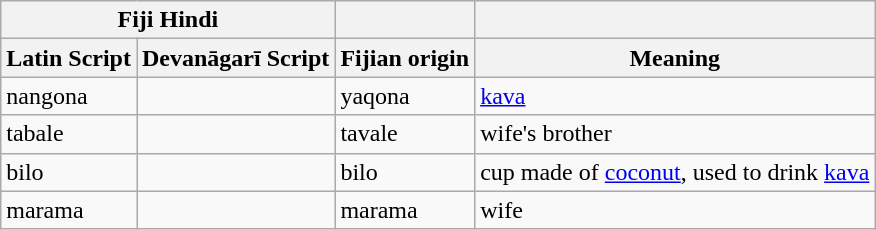<table class="wikitable" align="center" border="2">
<tr>
<th colspan="2">Fiji Hindi</th>
<th></th>
<th></th>
</tr>
<tr>
<th>Latin Script</th>
<th>Devanāgarī Script</th>
<th>Fijian origin</th>
<th>Meaning</th>
</tr>
<tr>
<td>nangona</td>
<td></td>
<td>yaqona</td>
<td><a href='#'>kava</a></td>
</tr>
<tr>
<td>tabale</td>
<td></td>
<td>tavale</td>
<td>wife's brother</td>
</tr>
<tr>
<td>bilo</td>
<td></td>
<td>bilo</td>
<td>cup made of <a href='#'>coconut</a>, used to drink <a href='#'>kava</a></td>
</tr>
<tr>
<td>marama</td>
<td></td>
<td>marama</td>
<td>wife</td>
</tr>
</table>
